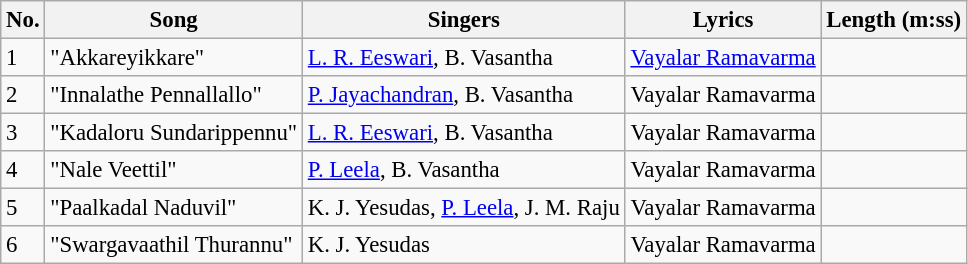<table class="wikitable" style="font-size:95%;">
<tr>
<th>No.</th>
<th>Song</th>
<th>Singers</th>
<th>Lyrics</th>
<th>Length (m:ss)</th>
</tr>
<tr>
<td>1</td>
<td>"Akkareyikkare"</td>
<td><a href='#'>L. R. Eeswari</a>, B. Vasantha</td>
<td><a href='#'>Vayalar Ramavarma</a></td>
<td></td>
</tr>
<tr>
<td>2</td>
<td>"Innalathe Pennallallo"</td>
<td><a href='#'>P. Jayachandran</a>, B. Vasantha</td>
<td>Vayalar Ramavarma</td>
<td></td>
</tr>
<tr>
<td>3</td>
<td>"Kadaloru Sundarippennu"</td>
<td><a href='#'>L. R. Eeswari</a>, B. Vasantha</td>
<td>Vayalar Ramavarma</td>
<td></td>
</tr>
<tr>
<td>4</td>
<td>"Nale Veettil"</td>
<td><a href='#'>P. Leela</a>, B. Vasantha</td>
<td>Vayalar Ramavarma</td>
<td></td>
</tr>
<tr>
<td>5</td>
<td>"Paalkadal Naduvil"</td>
<td>K. J. Yesudas, <a href='#'>P. Leela</a>, J. M. Raju</td>
<td>Vayalar Ramavarma</td>
<td></td>
</tr>
<tr>
<td>6</td>
<td>"Swargavaathil Thurannu"</td>
<td>K. J. Yesudas</td>
<td>Vayalar Ramavarma</td>
<td></td>
</tr>
</table>
